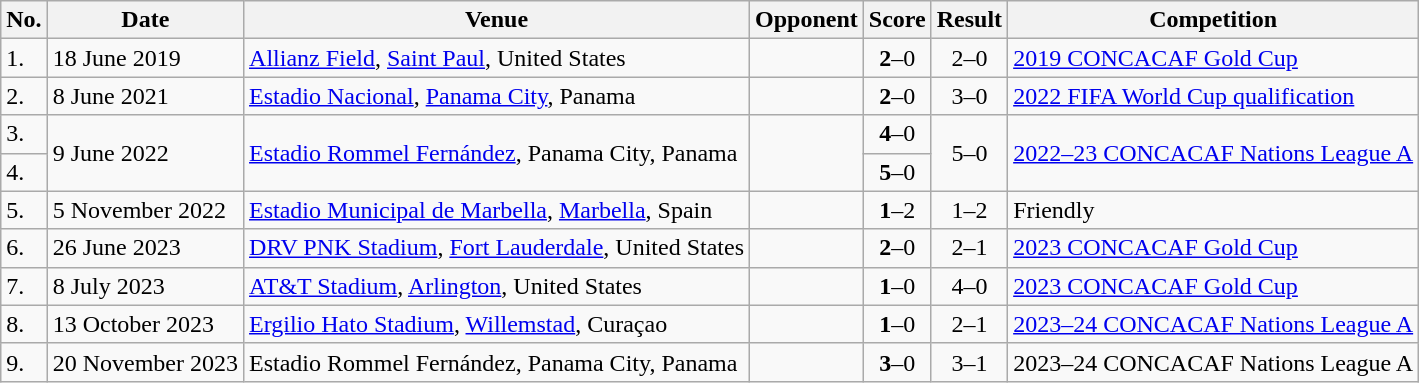<table class="wikitable" style="font-size:100%;">
<tr>
<th>No.</th>
<th>Date</th>
<th>Venue</th>
<th>Opponent</th>
<th>Score</th>
<th>Result</th>
<th>Competition</th>
</tr>
<tr>
<td>1.</td>
<td>18 June 2019</td>
<td><a href='#'>Allianz Field</a>, <a href='#'>Saint Paul</a>, United States</td>
<td></td>
<td align=center><strong>2</strong>–0</td>
<td align=center>2–0</td>
<td><a href='#'>2019 CONCACAF Gold Cup</a></td>
</tr>
<tr>
<td>2.</td>
<td>8 June 2021</td>
<td><a href='#'>Estadio Nacional</a>, <a href='#'>Panama City</a>, Panama</td>
<td></td>
<td align=center><strong>2</strong>–0</td>
<td align=center>3–0</td>
<td><a href='#'>2022 FIFA World Cup qualification</a></td>
</tr>
<tr>
<td>3.</td>
<td rowspan="2">9 June 2022</td>
<td rowspan="2"><a href='#'>Estadio Rommel Fernández</a>, Panama City, Panama</td>
<td rowspan="2"></td>
<td align=center><strong>4</strong>–0</td>
<td rowspan="2" align=center>5–0</td>
<td rowspan="2"><a href='#'>2022–23 CONCACAF Nations League A</a></td>
</tr>
<tr>
<td>4.</td>
<td align=center><strong>5</strong>–0</td>
</tr>
<tr>
<td>5.</td>
<td>5 November 2022</td>
<td><a href='#'>Estadio Municipal de Marbella</a>, <a href='#'>Marbella</a>, Spain</td>
<td></td>
<td align=center><strong>1</strong>–2</td>
<td align=center>1–2</td>
<td>Friendly</td>
</tr>
<tr>
<td>6.</td>
<td>26 June 2023</td>
<td><a href='#'>DRV PNK Stadium</a>, <a href='#'>Fort Lauderdale</a>, United States</td>
<td></td>
<td align=center><strong>2</strong>–0</td>
<td align=center>2–1</td>
<td><a href='#'>2023 CONCACAF Gold Cup</a></td>
</tr>
<tr>
<td>7.</td>
<td>8 July 2023</td>
<td><a href='#'>AT&T Stadium</a>, <a href='#'>Arlington</a>, United States</td>
<td></td>
<td align=center><strong>1</strong>–0</td>
<td align=center>4–0</td>
<td><a href='#'>2023 CONCACAF Gold Cup</a></td>
</tr>
<tr>
<td>8.</td>
<td>13 October 2023</td>
<td><a href='#'>Ergilio Hato Stadium</a>, <a href='#'>Willemstad</a>, Curaçao</td>
<td></td>
<td align=center><strong>1</strong>–0</td>
<td align=center>2–1</td>
<td><a href='#'>2023–24 CONCACAF Nations League A</a></td>
</tr>
<tr>
<td>9.</td>
<td>20 November 2023</td>
<td>Estadio Rommel Fernández, Panama City, Panama</td>
<td></td>
<td align=center><strong>3</strong>–0</td>
<td align=center>3–1</td>
<td>2023–24 CONCACAF Nations League A</td>
</tr>
</table>
